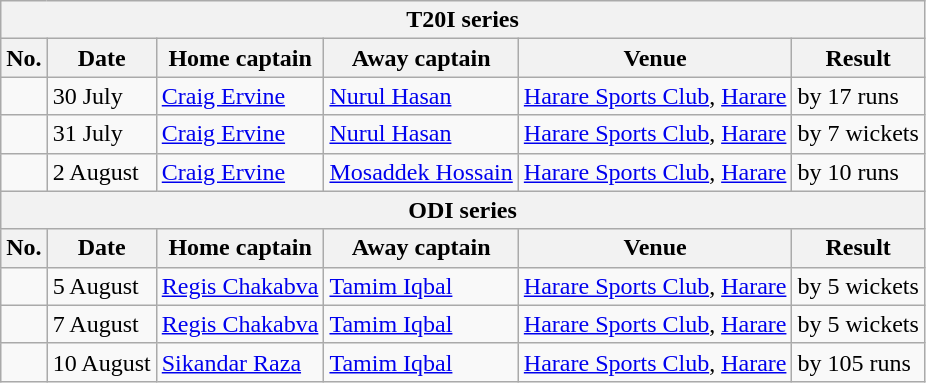<table class="wikitable">
<tr>
<th colspan="9">T20I series</th>
</tr>
<tr>
<th>No.</th>
<th>Date</th>
<th>Home captain</th>
<th>Away captain</th>
<th>Venue</th>
<th>Result</th>
</tr>
<tr>
<td></td>
<td>30 July</td>
<td><a href='#'>Craig Ervine</a></td>
<td><a href='#'>Nurul Hasan</a></td>
<td><a href='#'>Harare Sports Club</a>, <a href='#'>Harare</a></td>
<td> by 17 runs</td>
</tr>
<tr>
<td></td>
<td>31 July</td>
<td><a href='#'>Craig Ervine</a></td>
<td><a href='#'>Nurul Hasan</a></td>
<td><a href='#'>Harare Sports Club</a>, <a href='#'>Harare</a></td>
<td> by 7 wickets</td>
</tr>
<tr>
<td></td>
<td>2 August</td>
<td><a href='#'>Craig Ervine</a></td>
<td><a href='#'>Mosaddek Hossain</a></td>
<td><a href='#'>Harare Sports Club</a>, <a href='#'>Harare</a></td>
<td> by 10 runs</td>
</tr>
<tr>
<th colspan="9">ODI series</th>
</tr>
<tr>
<th>No.</th>
<th>Date</th>
<th>Home captain</th>
<th>Away captain</th>
<th>Venue</th>
<th>Result</th>
</tr>
<tr>
<td></td>
<td>5 August</td>
<td><a href='#'>Regis Chakabva</a></td>
<td><a href='#'>Tamim Iqbal</a></td>
<td><a href='#'>Harare Sports Club</a>, <a href='#'>Harare</a></td>
<td> by 5 wickets</td>
</tr>
<tr>
<td></td>
<td>7 August</td>
<td><a href='#'>Regis Chakabva</a></td>
<td><a href='#'>Tamim Iqbal</a></td>
<td><a href='#'>Harare Sports Club</a>, <a href='#'>Harare</a></td>
<td> by 5 wickets</td>
</tr>
<tr>
<td></td>
<td>10 August</td>
<td><a href='#'>Sikandar Raza</a></td>
<td><a href='#'>Tamim Iqbal</a></td>
<td><a href='#'>Harare Sports Club</a>, <a href='#'>Harare</a></td>
<td> by 105 runs</td>
</tr>
</table>
